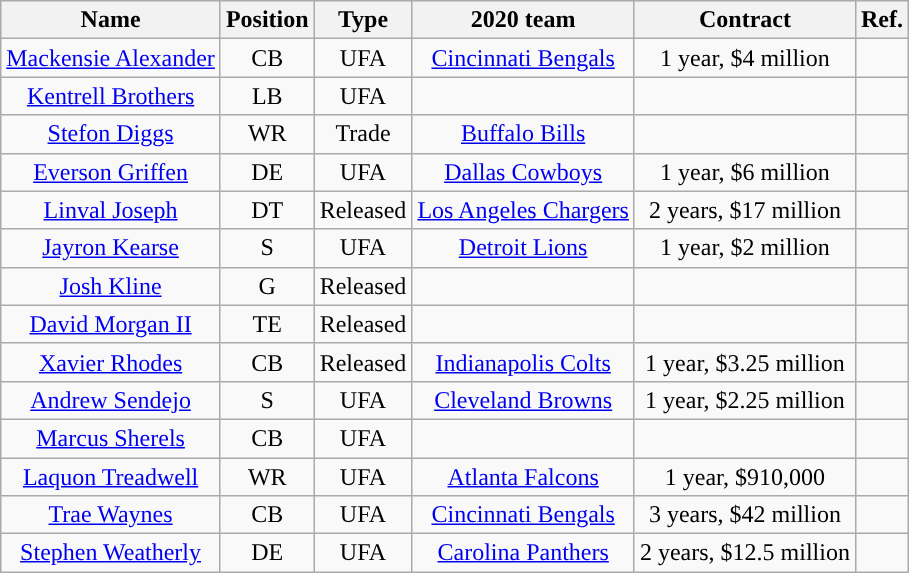<table class="wikitable" style="text-align:center">
<tr>
<th>Name</th>
<th>Position</th>
<th>Type</th>
<th>2020 team</th>
<th>Contract</th>
<th>Ref.</th>
</tr>
<tr>
<td><a href='#'>Mackensie Alexander</a></td>
<td>CB</td>
<td>UFA</td>
<td><a href='#'>Cincinnati Bengals</a></td>
<td>1 year, $4 million</td>
<td></td>
</tr>
<tr>
<td><a href='#'>Kentrell Brothers</a></td>
<td>LB</td>
<td>UFA</td>
<td></td>
<td></td>
<td></td>
</tr>
<tr>
<td><a href='#'>Stefon Diggs</a></td>
<td>WR</td>
<td>Trade</td>
<td><a href='#'>Buffalo Bills</a></td>
<td></td>
<td></td>
</tr>
<tr>
<td><a href='#'>Everson Griffen</a></td>
<td>DE</td>
<td>UFA</td>
<td><a href='#'>Dallas Cowboys</a></td>
<td>1 year, $6 million</td>
<td></td>
</tr>
<tr>
<td><a href='#'>Linval Joseph</a></td>
<td>DT</td>
<td>Released</td>
<td><a href='#'>Los Angeles Chargers</a></td>
<td>2 years, $17 million</td>
<td></td>
</tr>
<tr>
<td><a href='#'>Jayron Kearse</a></td>
<td>S</td>
<td>UFA</td>
<td><a href='#'>Detroit Lions</a></td>
<td>1 year, $2 million</td>
<td></td>
</tr>
<tr>
<td><a href='#'>Josh Kline</a></td>
<td>G</td>
<td>Released</td>
<td></td>
<td></td>
<td></td>
</tr>
<tr>
<td><a href='#'>David Morgan II</a></td>
<td>TE</td>
<td>Released</td>
<td></td>
<td></td>
<td></td>
</tr>
<tr>
<td><a href='#'>Xavier Rhodes</a></td>
<td>CB</td>
<td>Released</td>
<td><a href='#'>Indianapolis Colts</a></td>
<td>1 year, $3.25 million</td>
<td></td>
</tr>
<tr>
<td><a href='#'>Andrew Sendejo</a></td>
<td>S</td>
<td>UFA</td>
<td><a href='#'>Cleveland Browns</a></td>
<td>1 year, $2.25 million</td>
<td></td>
</tr>
<tr>
<td><a href='#'>Marcus Sherels</a></td>
<td>CB</td>
<td>UFA</td>
<td></td>
<td></td>
<td></td>
</tr>
<tr>
<td><a href='#'>Laquon Treadwell</a></td>
<td>WR</td>
<td>UFA</td>
<td><a href='#'>Atlanta Falcons</a></td>
<td>1 year, $910,000</td>
<td></td>
</tr>
<tr>
<td><a href='#'>Trae Waynes</a></td>
<td>CB</td>
<td>UFA</td>
<td><a href='#'>Cincinnati Bengals</a></td>
<td>3 years, $42 million</td>
<td></td>
</tr>
<tr>
<td><a href='#'>Stephen Weatherly</a></td>
<td>DE</td>
<td>UFA</td>
<td><a href='#'>Carolina Panthers</a></td>
<td>2 years, $12.5 million</td>
<td></td>
</tr>
</table>
